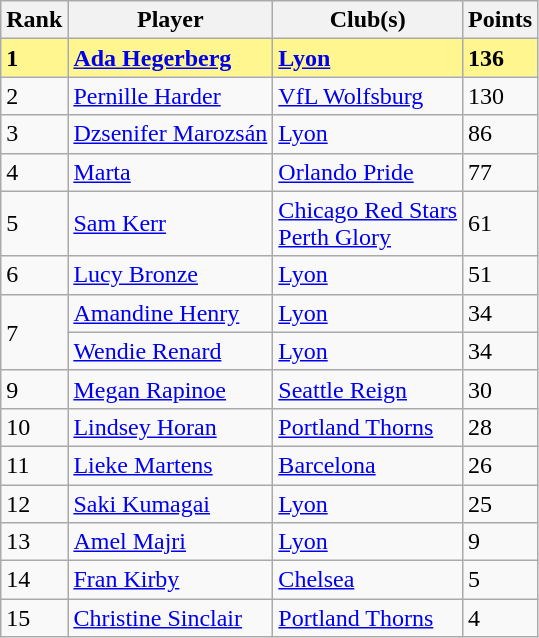<table class="wikitable plainrowheaders sortable">
<tr>
<th>Rank</th>
<th>Player</th>
<th>Club(s)</th>
<th>Points</th>
</tr>
<tr style="background-color: #FFF68F; font-weight: bold;">
<td>1</td>
<td> <a href='#'>Ada Hegerberg</a></td>
<td> <a href='#'>Lyon</a></td>
<td>136</td>
</tr>
<tr>
<td>2</td>
<td> <a href='#'>Pernille Harder</a></td>
<td> <a href='#'>VfL Wolfsburg</a></td>
<td>130</td>
</tr>
<tr>
<td>3</td>
<td> <a href='#'>Dzsenifer Marozsán</a></td>
<td> <a href='#'>Lyon</a></td>
<td>86</td>
</tr>
<tr>
<td>4</td>
<td> <a href='#'>Marta</a></td>
<td> <a href='#'>Orlando Pride</a></td>
<td>77</td>
</tr>
<tr>
<td>5</td>
<td> <a href='#'>Sam Kerr</a></td>
<td> <a href='#'>Chicago Red Stars</a><br> <a href='#'>Perth Glory</a></td>
<td>61</td>
</tr>
<tr>
<td>6</td>
<td> <a href='#'>Lucy Bronze</a></td>
<td> <a href='#'>Lyon</a></td>
<td>51</td>
</tr>
<tr>
<td rowspan="2">7</td>
<td> <a href='#'>Amandine Henry</a></td>
<td> <a href='#'>Lyon</a></td>
<td>34</td>
</tr>
<tr>
<td> <a href='#'>Wendie Renard</a></td>
<td> <a href='#'>Lyon</a></td>
<td>34</td>
</tr>
<tr>
<td>9</td>
<td> <a href='#'>Megan Rapinoe</a></td>
<td> <a href='#'>Seattle Reign</a></td>
<td>30</td>
</tr>
<tr>
<td>10</td>
<td> <a href='#'>Lindsey Horan</a></td>
<td> <a href='#'>Portland Thorns</a></td>
<td>28</td>
</tr>
<tr>
<td>11</td>
<td> <a href='#'>Lieke Martens</a></td>
<td> <a href='#'>Barcelona</a></td>
<td>26</td>
</tr>
<tr>
<td>12</td>
<td> <a href='#'>Saki Kumagai</a></td>
<td> <a href='#'>Lyon</a></td>
<td>25</td>
</tr>
<tr>
<td>13</td>
<td> <a href='#'>Amel Majri</a></td>
<td> <a href='#'>Lyon</a></td>
<td>9</td>
</tr>
<tr>
<td>14</td>
<td> <a href='#'>Fran Kirby</a></td>
<td> <a href='#'>Chelsea</a></td>
<td>5</td>
</tr>
<tr>
<td>15</td>
<td> <a href='#'>Christine Sinclair</a></td>
<td> <a href='#'>Portland Thorns</a></td>
<td>4</td>
</tr>
</table>
